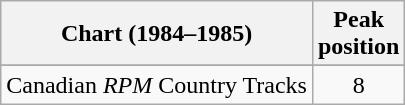<table class="wikitable sortable">
<tr>
<th align="left">Chart (1984–1985)</th>
<th align="center">Peak<br>position</th>
</tr>
<tr>
</tr>
<tr>
<td align="left">Canadian <em>RPM</em> Country Tracks</td>
<td align="center">8</td>
</tr>
</table>
